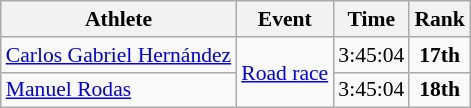<table class="wikitable" style="font-size:90%">
<tr>
<th>Athlete</th>
<th>Event</th>
<th>Time</th>
<th>Rank</th>
</tr>
<tr>
<td><a href='#'>Carlos Gabriel Hernández</a></td>
<td align=center rowspan=2><a href='#'>Road race</a></td>
<td align=center>3:45:04</td>
<td align=center><strong>17th</strong></td>
</tr>
<tr>
<td><a href='#'>Manuel Rodas</a></td>
<td align=center>3:45:04</td>
<td align=center><strong>18th</strong></td>
</tr>
</table>
